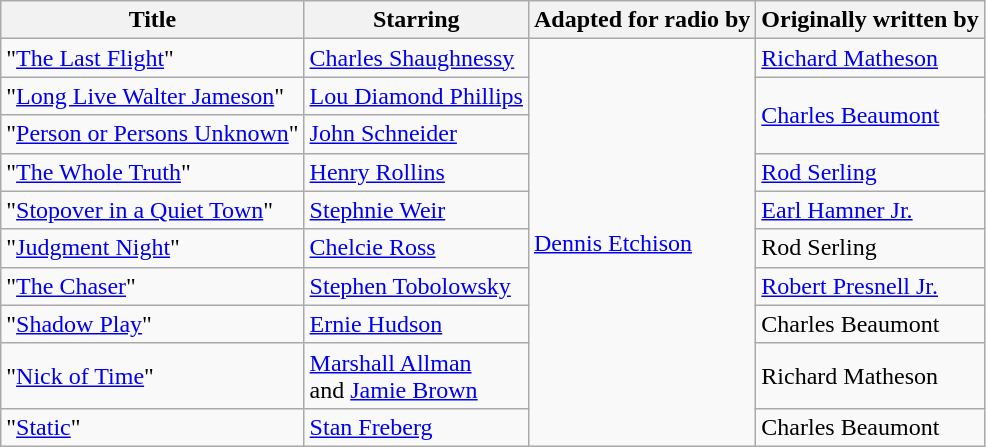<table class="wikitable">
<tr>
<th>Title</th>
<th>Starring</th>
<th>Adapted for radio by</th>
<th>Originally written by</th>
</tr>
<tr>
<td>"<a href='#'>The Last Flight</a>"</td>
<td><a href='#'>Charles Shaughnessy</a></td>
<td rowspan="10"><a href='#'>Dennis Etchison</a></td>
<td><a href='#'>Richard Matheson</a></td>
</tr>
<tr>
<td>"<a href='#'>Long Live Walter Jameson</a>"</td>
<td><a href='#'>Lou Diamond Phillips</a></td>
<td rowspan="2"><a href='#'>Charles Beaumont</a></td>
</tr>
<tr>
<td>"<a href='#'>Person or Persons Unknown</a>"</td>
<td><a href='#'>John Schneider</a></td>
</tr>
<tr>
<td>"<a href='#'>The Whole Truth</a>"</td>
<td><a href='#'>Henry Rollins</a></td>
<td><a href='#'>Rod Serling</a></td>
</tr>
<tr>
<td>"<a href='#'>Stopover in a Quiet Town</a>"</td>
<td><a href='#'>Stephnie Weir</a></td>
<td><a href='#'>Earl Hamner Jr.</a></td>
</tr>
<tr>
<td>"<a href='#'>Judgment Night</a>"</td>
<td><a href='#'>Chelcie Ross</a></td>
<td>Rod Serling</td>
</tr>
<tr>
<td>"<a href='#'>The Chaser</a>"</td>
<td><a href='#'>Stephen Tobolowsky</a></td>
<td><a href='#'>Robert Presnell Jr.</a></td>
</tr>
<tr>
<td>"<a href='#'>Shadow Play</a>"</td>
<td><a href='#'>Ernie Hudson</a></td>
<td>Charles Beaumont</td>
</tr>
<tr>
<td>"<a href='#'>Nick of Time</a>"</td>
<td><a href='#'>Marshall Allman</a><br>and <a href='#'>Jamie Brown</a></td>
<td>Richard Matheson</td>
</tr>
<tr>
<td>"<a href='#'>Static</a>"</td>
<td><a href='#'>Stan Freberg</a></td>
<td>Charles Beaumont</td>
</tr>
</table>
